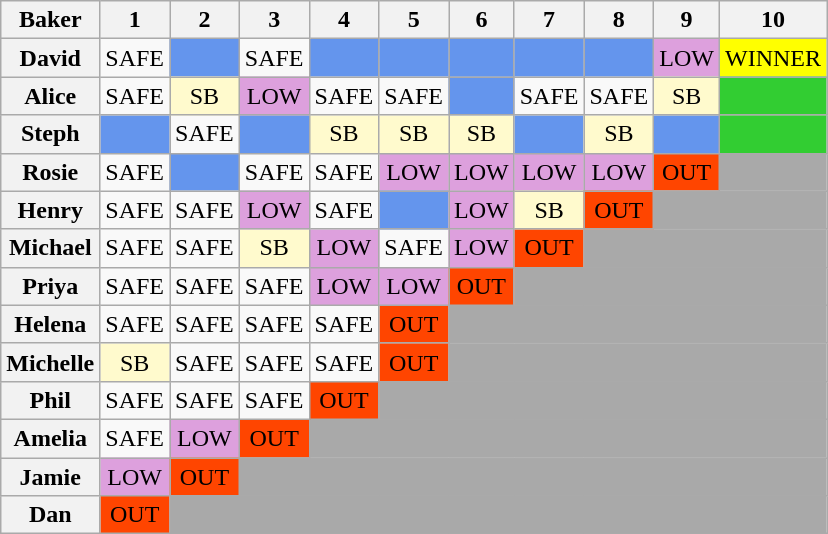<table class="wikitable" style="text-align:center">
<tr>
<th scope="col">Baker</th>
<th scope="col">1</th>
<th scope="col">2</th>
<th scope="col">3</th>
<th scope="col">4</th>
<th scope="col">5</th>
<th scope="col">6</th>
<th scope="col">7</th>
<th scope="col">8</th>
<th scope="col">9</th>
<th scope="col">10</th>
</tr>
<tr>
<th scope="row">David</th>
<td>SAFE</td>
<td style="background:Cornflowerblue;"></td>
<td>SAFE</td>
<td style="background:Cornflowerblue;"></td>
<td style="background:Cornflowerblue;"></td>
<td style="background:Cornflowerblue;"></td>
<td style="background:Cornflowerblue;"></td>
<td style="background:Cornflowerblue;"></td>
<td style="background:Plum;">LOW</td>
<td style="background:Yellow;">WINNER</td>
</tr>
<tr>
<th scope="row">Alice</th>
<td>SAFE</td>
<td style="background:LemonChiffon;">SB</td>
<td style="background:Plum;">LOW</td>
<td>SAFE</td>
<td>SAFE</td>
<td style="background:Cornflowerblue;"></td>
<td>SAFE</td>
<td>SAFE</td>
<td style="background:LemonChiffon;">SB</td>
<td style="background:limegreen;"></td>
</tr>
<tr>
<th scope="row">Steph</th>
<td style="background:Cornflowerblue;"></td>
<td>SAFE</td>
<td style="background:Cornflowerblue;"></td>
<td style="background:LemonChiffon;">SB</td>
<td style="background:LemonChiffon;">SB</td>
<td style="background:LemonChiffon;">SB</td>
<td style="background:Cornflowerblue;"></td>
<td style="background:LemonChiffon;">SB</td>
<td style="background:Cornflowerblue;"></td>
<td style="background:limegreen;"></td>
</tr>
<tr>
<th scope="row">Rosie</th>
<td>SAFE</td>
<td style="background:Cornflowerblue;"></td>
<td>SAFE</td>
<td>SAFE</td>
<td style="background:Plum;">LOW</td>
<td style="background:Plum;">LOW</td>
<td style="background:Plum;">LOW</td>
<td style="background:Plum;">LOW</td>
<td style="background:orangered;">OUT</td>
<td colspan="1" style="background:darkgrey;"></td>
</tr>
<tr>
<th scope="row">Henry</th>
<td>SAFE</td>
<td>SAFE</td>
<td style="background:Plum;">LOW</td>
<td>SAFE</td>
<td style="background:Cornflowerblue;"></td>
<td style="background:Plum;">LOW</td>
<td style="background:LemonChiffon;">SB</td>
<td style="background:orangered;">OUT</td>
<td colspan="2" style="background:darkgrey;"></td>
</tr>
<tr>
<th scope="row">Michael</th>
<td>SAFE</td>
<td>SAFE</td>
<td style="background:LemonChiffon;">SB</td>
<td style="background:Plum;">LOW</td>
<td>SAFE</td>
<td style="background:Plum;">LOW</td>
<td style="background:orangered;">OUT</td>
<td colspan="3" style="background:darkgrey;"></td>
</tr>
<tr>
<th scope="row">Priya</th>
<td>SAFE</td>
<td>SAFE</td>
<td>SAFE</td>
<td style="background:Plum;">LOW</td>
<td style="background:Plum;">LOW</td>
<td style="background:orangered;">OUT</td>
<td colspan="4" style="background:darkgrey;"></td>
</tr>
<tr>
<th scope="row">Helena</th>
<td>SAFE</td>
<td>SAFE</td>
<td>SAFE</td>
<td>SAFE</td>
<td style="background:orangered;">OUT</td>
<td colspan="5" style="background:darkgrey;"></td>
</tr>
<tr>
<th scope="row">Michelle</th>
<td style="background:LemonChiffon;">SB</td>
<td>SAFE</td>
<td>SAFE</td>
<td>SAFE</td>
<td style="background:orangered;">OUT</td>
<td colspan="5" style="background:darkgrey;"></td>
</tr>
<tr>
<th scope="row">Phil</th>
<td>SAFE</td>
<td>SAFE</td>
<td>SAFE</td>
<td style="background:orangered;">OUT</td>
<td colspan="6" style="background:darkgrey;"></td>
</tr>
<tr>
<th scope="row">Amelia</th>
<td>SAFE</td>
<td style="background:Plum;">LOW</td>
<td style="background:orangered;">OUT</td>
<td colspan="7" style="background:darkgrey;"></td>
</tr>
<tr>
<th scope="row">Jamie</th>
<td style="background:Plum;">LOW</td>
<td style="background:orangered;">OUT</td>
<td colspan="8" style="background:darkgrey;"></td>
</tr>
<tr>
<th scope="row">Dan</th>
<td style="background:orangered;">OUT</td>
<td colspan="9" style="background:darkgrey;"></td>
</tr>
</table>
